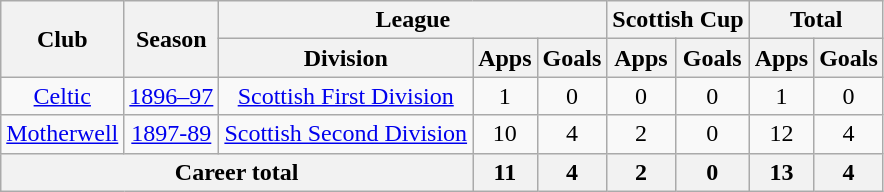<table class="wikitable" style="text-align: center;">
<tr>
<th rowspan="2">Club</th>
<th rowspan="2">Season</th>
<th colspan="3">League</th>
<th colspan="2">Scottish Cup</th>
<th colspan="2">Total</th>
</tr>
<tr>
<th>Division</th>
<th>Apps</th>
<th>Goals</th>
<th>Apps</th>
<th>Goals</th>
<th>Apps</th>
<th>Goals</th>
</tr>
<tr>
<td><a href='#'>Celtic</a></td>
<td><a href='#'>1896–97</a></td>
<td><a href='#'>Scottish First Division</a></td>
<td>1</td>
<td>0</td>
<td>0</td>
<td>0</td>
<td>1</td>
<td>0</td>
</tr>
<tr>
<td><a href='#'>Motherwell</a></td>
<td><a href='#'>1897-89</a></td>
<td><a href='#'>Scottish Second Division</a></td>
<td>10</td>
<td>4</td>
<td>2</td>
<td>0</td>
<td>12</td>
<td>4</td>
</tr>
<tr>
<th colspan="3">Career total</th>
<th>11</th>
<th>4</th>
<th>2</th>
<th>0</th>
<th>13</th>
<th>4</th>
</tr>
</table>
